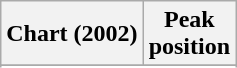<table class="wikitable sortable plainrowheaders">
<tr>
<th>Chart (2002)</th>
<th>Peak<br>position</th>
</tr>
<tr>
</tr>
<tr>
</tr>
<tr>
</tr>
<tr>
</tr>
<tr>
</tr>
</table>
